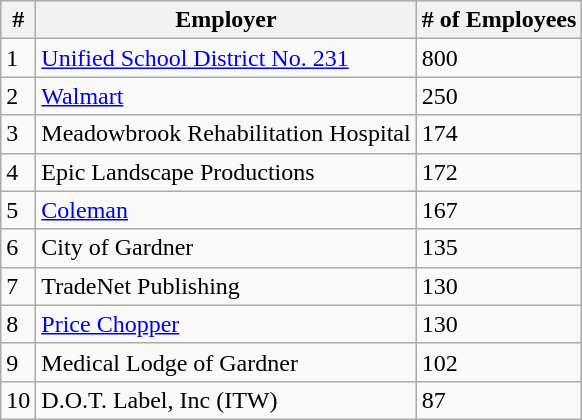<table class="wikitable">
<tr>
<th>#</th>
<th>Employer</th>
<th># of Employees</th>
</tr>
<tr>
<td>1</td>
<td><a href='#'>Unified School District No. 231</a></td>
<td>800</td>
</tr>
<tr>
<td>2</td>
<td><a href='#'>Walmart</a></td>
<td>250</td>
</tr>
<tr>
<td>3</td>
<td>Meadowbrook Rehabilitation Hospital</td>
<td>174</td>
</tr>
<tr>
<td>4</td>
<td>Epic Landscape Productions</td>
<td>172</td>
</tr>
<tr>
<td>5</td>
<td><a href='#'>Coleman</a></td>
<td>167</td>
</tr>
<tr>
<td>6</td>
<td>City of Gardner</td>
<td>135</td>
</tr>
<tr>
<td>7</td>
<td>TradeNet Publishing</td>
<td>130</td>
</tr>
<tr>
<td>8</td>
<td><a href='#'>Price Chopper</a></td>
<td>130</td>
</tr>
<tr>
<td>9</td>
<td>Medical Lodge of Gardner</td>
<td>102</td>
</tr>
<tr>
<td>10</td>
<td>D.O.T. Label, Inc (ITW)</td>
<td>87</td>
</tr>
</table>
